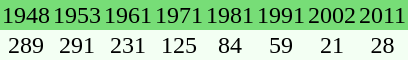<table align="center" cellspacing="0" style="background:#f3fff3">
<tr bgcolor="#77dd77">
<td align="center">1948</td>
<td align="center">1953</td>
<td align="center">1961</td>
<td align="center">1971</td>
<td align="center">1981</td>
<td align="center">1991</td>
<td align="center">2002</td>
<td align="center">2011</td>
</tr>
<tr>
<td align="center">289</td>
<td align="center">291</td>
<td align="center">231</td>
<td align="center">125</td>
<td align="center">84</td>
<td align="center">59</td>
<td align="center">21</td>
<td align="center">28</td>
</tr>
</table>
